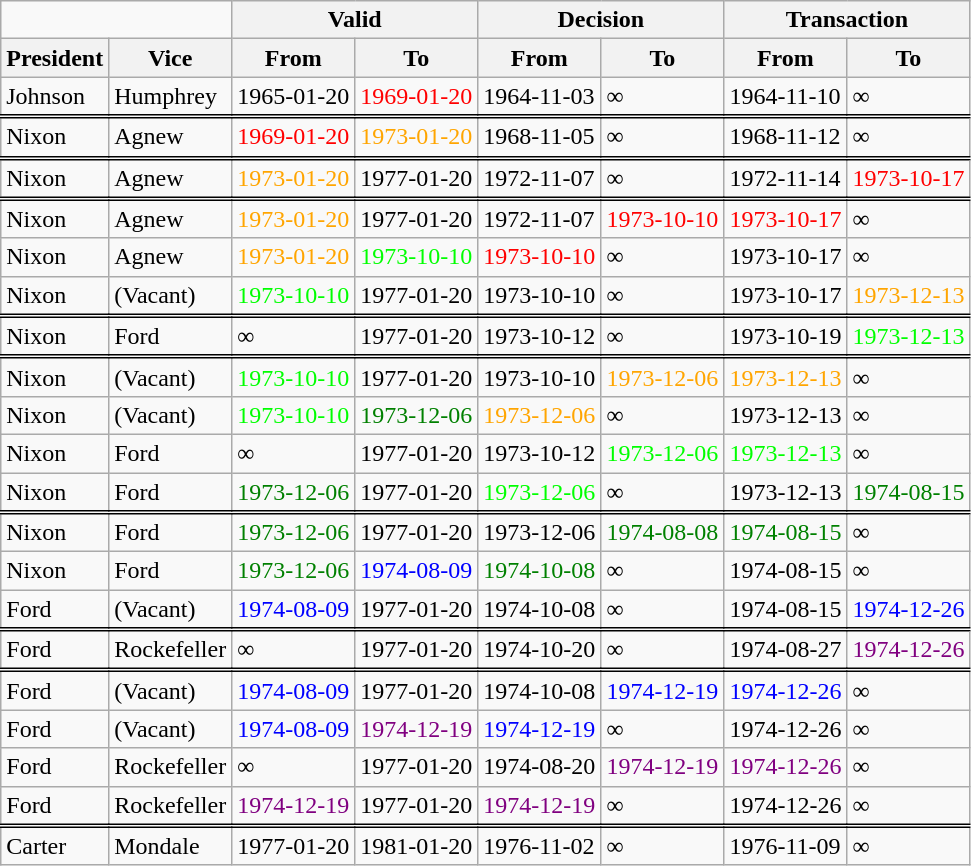<table class="wikitable">
<tr>
<td colspan="2"></td>
<th colspan="2">Valid</th>
<th colspan="2">Decision</th>
<th colspan="2">Transaction</th>
</tr>
<tr>
<th>President</th>
<th>Vice</th>
<th>From</th>
<th>To</th>
<th>From</th>
<th>To</th>
<th>From</th>
<th>To</th>
</tr>
<tr style="border-bottom:double">
<td>Johnson</td>
<td>Humphrey</td>
<td>1965-01-20</td>
<td style="color:red">1969-01-20</td>
<td>1964-11-03</td>
<td>∞</td>
<td>1964-11-10</td>
<td>∞</td>
</tr>
<tr style="border-bottom:double">
<td>Nixon</td>
<td>Agnew</td>
<td style="color:red">1969-01-20</td>
<td style="color:orange">1973-01-20</td>
<td>1968-11-05</td>
<td>∞</td>
<td>1968-11-12</td>
<td>∞</td>
</tr>
<tr style="border-bottom:double">
<td>Nixon</td>
<td>Agnew</td>
<td style="color:orange">1973-01-20</td>
<td>1977-01-20</td>
<td>1972-11-07</td>
<td>∞</td>
<td>1972-11-14</td>
<td style="color:red">1973-10-17</td>
</tr>
<tr>
<td>Nixon</td>
<td>Agnew</td>
<td style="color:orange">1973-01-20</td>
<td>1977-01-20</td>
<td>1972-11-07</td>
<td style="color:red">1973-10-10</td>
<td style="color:red">1973-10-17</td>
<td>∞</td>
</tr>
<tr>
<td>Nixon</td>
<td>Agnew</td>
<td style="color:orange">1973-01-20</td>
<td style="color:lime">1973-10-10</td>
<td style="color:red">1973-10-10</td>
<td>∞</td>
<td>1973-10-17</td>
<td>∞</td>
</tr>
<tr style="border-bottom:double">
<td>Nixon</td>
<td>(Vacant)</td>
<td style="color:lime">1973-10-10</td>
<td>1977-01-20</td>
<td>1973-10-10</td>
<td>∞</td>
<td>1973-10-17</td>
<td style="color:orange">1973-12-13</td>
</tr>
<tr style="border-bottom:double">
<td>Nixon</td>
<td>Ford</td>
<td>∞</td>
<td>1977-01-20</td>
<td>1973-10-12</td>
<td>∞</td>
<td>1973-10-19</td>
<td style="color:lime">1973-12-13</td>
</tr>
<tr>
<td>Nixon</td>
<td>(Vacant)</td>
<td style="color:lime">1973-10-10</td>
<td>1977-01-20</td>
<td>1973-10-10</td>
<td style="color:orange">1973-12-06</td>
<td style="color:orange">1973-12-13</td>
<td>∞</td>
</tr>
<tr>
<td>Nixon</td>
<td>(Vacant)</td>
<td style="color:lime">1973-10-10</td>
<td style="color:green">1973-12-06</td>
<td style="color:orange">1973-12-06</td>
<td>∞</td>
<td>1973-12-13</td>
<td>∞</td>
</tr>
<tr>
<td>Nixon</td>
<td>Ford</td>
<td>∞</td>
<td>1977-01-20</td>
<td>1973-10-12</td>
<td style="color:lime">1973-12-06</td>
<td style="color:lime">1973-12-13</td>
<td>∞</td>
</tr>
<tr style="border-bottom:double">
<td>Nixon</td>
<td>Ford</td>
<td style="color:green">1973-12-06</td>
<td>1977-01-20</td>
<td style="color:lime">1973-12-06</td>
<td>∞</td>
<td>1973-12-13</td>
<td style="color:green">1974-08-15</td>
</tr>
<tr>
<td>Nixon</td>
<td>Ford</td>
<td style="color:green">1973-12-06</td>
<td>1977-01-20</td>
<td>1973-12-06</td>
<td style="color:green">1974-08-08</td>
<td style="color:green">1974-08-15</td>
<td>∞</td>
</tr>
<tr>
<td>Nixon</td>
<td>Ford</td>
<td style="color:green">1973-12-06</td>
<td style="color:blue">1974-08-09</td>
<td style="color:green">1974-10-08</td>
<td>∞</td>
<td>1974-08-15</td>
<td>∞</td>
</tr>
<tr style="border-bottom:double">
<td>Ford</td>
<td>(Vacant)</td>
<td style="color:blue">1974-08-09</td>
<td>1977-01-20</td>
<td>1974-10-08</td>
<td>∞</td>
<td>1974-08-15</td>
<td style="color:blue">1974-12-26</td>
</tr>
<tr style="border-bottom:double">
<td>Ford</td>
<td>Rockefeller</td>
<td>∞</td>
<td>1977-01-20</td>
<td>1974-10-20</td>
<td>∞</td>
<td>1974-08-27</td>
<td style="color:purple">1974-12-26</td>
</tr>
<tr>
<td>Ford</td>
<td>(Vacant)</td>
<td style="color:blue">1974-08-09</td>
<td>1977-01-20</td>
<td>1974-10-08</td>
<td style="color:blue">1974-12-19</td>
<td style="color:blue">1974-12-26</td>
<td>∞</td>
</tr>
<tr>
<td>Ford</td>
<td>(Vacant)</td>
<td style="color:blue">1974-08-09</td>
<td style="color:purple">1974-12-19</td>
<td style="color:blue">1974-12-19</td>
<td>∞</td>
<td>1974-12-26</td>
<td>∞</td>
</tr>
<tr>
<td>Ford</td>
<td>Rockefeller</td>
<td>∞</td>
<td>1977-01-20</td>
<td>1974-08-20</td>
<td style="color:purple">1974-12-19</td>
<td style="color:purple">1974-12-26</td>
<td>∞</td>
</tr>
<tr style="border-bottom:double">
<td>Ford</td>
<td>Rockefeller</td>
<td style="color:purple">1974-12-19</td>
<td>1977-01-20</td>
<td style="color:purple">1974-12-19</td>
<td>∞</td>
<td>1974-12-26</td>
<td>∞</td>
</tr>
<tr>
<td>Carter</td>
<td>Mondale</td>
<td>1977-01-20</td>
<td>1981-01-20</td>
<td>1976-11-02</td>
<td>∞</td>
<td>1976-11-09</td>
<td>∞</td>
</tr>
</table>
